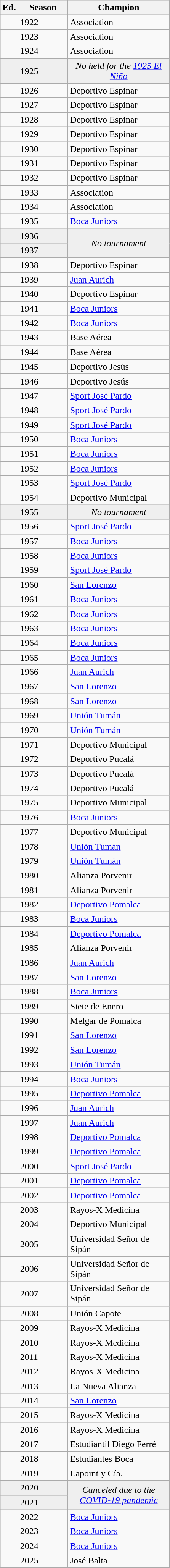<table class="wikitable sortable">
<tr>
<th width=px>Ed.</th>
<th width=80px>Season</th>
<th width=170px>Champion</th>
</tr>
<tr>
<td></td>
<td>1922</td>
<td>Association</td>
</tr>
<tr>
<td></td>
<td>1923</td>
<td>Association</td>
</tr>
<tr>
<td></td>
<td>1924</td>
<td>Association</td>
</tr>
<tr bgcolor=#efefef>
<td></td>
<td>1925</td>
<td align=center><em>No held for the <a href='#'>1925 El Niño</a></em></td>
</tr>
<tr>
<td></td>
<td>1926</td>
<td>Deportivo Espinar</td>
</tr>
<tr>
<td></td>
<td>1927</td>
<td>Deportivo Espinar</td>
</tr>
<tr>
<td></td>
<td>1928</td>
<td>Deportivo Espinar</td>
</tr>
<tr>
<td></td>
<td>1929</td>
<td>Deportivo Espinar</td>
</tr>
<tr>
<td></td>
<td>1930</td>
<td>Deportivo Espinar</td>
</tr>
<tr>
<td></td>
<td>1931</td>
<td>Deportivo Espinar</td>
</tr>
<tr>
<td></td>
<td>1932</td>
<td>Deportivo Espinar</td>
</tr>
<tr>
<td></td>
<td>1933</td>
<td>Association</td>
</tr>
<tr>
<td></td>
<td>1934</td>
<td>Association</td>
</tr>
<tr>
<td></td>
<td>1935</td>
<td><a href='#'>Boca Juniors</a></td>
</tr>
<tr bgcolor=#efefef>
<td></td>
<td>1936</td>
<td rowspan=2 colspan="1" align=center><em>No tournament</em></td>
</tr>
<tr bgcolor=#efefef>
<td></td>
<td>1937</td>
</tr>
<tr>
<td></td>
<td>1938</td>
<td>Deportivo Espinar</td>
</tr>
<tr>
<td></td>
<td>1939</td>
<td><a href='#'>Juan Aurich</a></td>
</tr>
<tr>
<td></td>
<td>1940</td>
<td>Deportivo Espinar</td>
</tr>
<tr>
<td></td>
<td>1941</td>
<td><a href='#'>Boca Juniors</a></td>
</tr>
<tr>
<td></td>
<td>1942</td>
<td><a href='#'>Boca Juniors</a></td>
</tr>
<tr>
<td></td>
<td>1943</td>
<td>Base Aérea</td>
</tr>
<tr>
<td></td>
<td>1944</td>
<td>Base Aérea</td>
</tr>
<tr>
<td></td>
<td>1945</td>
<td>Deportivo Jesús</td>
</tr>
<tr>
<td></td>
<td>1946</td>
<td>Deportivo Jesús</td>
</tr>
<tr>
<td></td>
<td>1947</td>
<td><a href='#'>Sport José Pardo</a></td>
</tr>
<tr>
<td></td>
<td>1948</td>
<td><a href='#'>Sport José Pardo</a></td>
</tr>
<tr>
<td></td>
<td>1949</td>
<td><a href='#'>Sport José Pardo</a></td>
</tr>
<tr>
<td></td>
<td>1950</td>
<td><a href='#'>Boca Juniors</a></td>
</tr>
<tr>
<td></td>
<td>1951</td>
<td><a href='#'>Boca Juniors</a></td>
</tr>
<tr>
<td></td>
<td>1952</td>
<td><a href='#'>Boca Juniors</a></td>
</tr>
<tr>
<td></td>
<td>1953</td>
<td><a href='#'>Sport José Pardo</a></td>
</tr>
<tr>
<td></td>
<td>1954</td>
<td>Deportivo Municipal</td>
</tr>
<tr bgcolor=#efefef>
<td></td>
<td>1955</td>
<td align=center><em>No tournament</em></td>
</tr>
<tr>
<td></td>
<td>1956</td>
<td><a href='#'>Sport José Pardo</a></td>
</tr>
<tr>
<td></td>
<td>1957</td>
<td><a href='#'>Boca Juniors</a></td>
</tr>
<tr>
<td></td>
<td>1958</td>
<td><a href='#'>Boca Juniors</a></td>
</tr>
<tr>
<td></td>
<td>1959</td>
<td><a href='#'>Sport José Pardo</a></td>
</tr>
<tr>
<td></td>
<td>1960</td>
<td><a href='#'>San Lorenzo</a></td>
</tr>
<tr>
<td></td>
<td>1961</td>
<td><a href='#'>Boca Juniors</a></td>
</tr>
<tr>
<td></td>
<td>1962</td>
<td><a href='#'>Boca Juniors</a></td>
</tr>
<tr>
<td></td>
<td>1963</td>
<td><a href='#'>Boca Juniors</a></td>
</tr>
<tr>
<td></td>
<td>1964</td>
<td><a href='#'>Boca Juniors</a></td>
</tr>
<tr>
<td></td>
<td>1965</td>
<td><a href='#'>Boca Juniors</a></td>
</tr>
<tr>
<td></td>
<td>1966</td>
<td><a href='#'>Juan Aurich</a></td>
</tr>
<tr>
<td></td>
<td>1967</td>
<td><a href='#'>San Lorenzo</a></td>
</tr>
<tr>
<td></td>
<td>1968</td>
<td><a href='#'>San Lorenzo</a></td>
</tr>
<tr>
<td></td>
<td>1969</td>
<td><a href='#'>Unión Tumán</a></td>
</tr>
<tr>
<td></td>
<td>1970</td>
<td><a href='#'>Unión Tumán</a></td>
</tr>
<tr>
<td></td>
<td>1971</td>
<td>Deportivo Municipal</td>
</tr>
<tr>
<td></td>
<td>1972</td>
<td>Deportivo Pucalá</td>
</tr>
<tr>
<td></td>
<td>1973</td>
<td>Deportivo Pucalá</td>
</tr>
<tr>
<td></td>
<td>1974</td>
<td>Deportivo Pucalá</td>
</tr>
<tr>
<td></td>
<td>1975</td>
<td>Deportivo Municipal</td>
</tr>
<tr>
<td></td>
<td>1976</td>
<td><a href='#'>Boca Juniors</a></td>
</tr>
<tr>
<td></td>
<td>1977</td>
<td>Deportivo Municipal</td>
</tr>
<tr>
<td></td>
<td>1978</td>
<td><a href='#'>Unión Tumán</a></td>
</tr>
<tr>
<td></td>
<td>1979</td>
<td><a href='#'>Unión Tumán</a></td>
</tr>
<tr>
<td></td>
<td>1980</td>
<td>Alianza Porvenir</td>
</tr>
<tr>
<td></td>
<td>1981</td>
<td>Alianza Porvenir</td>
</tr>
<tr>
<td></td>
<td>1982</td>
<td><a href='#'>Deportivo Pomalca</a></td>
</tr>
<tr>
<td></td>
<td>1983</td>
<td><a href='#'>Boca Juniors</a></td>
</tr>
<tr>
<td></td>
<td>1984</td>
<td><a href='#'>Deportivo Pomalca</a></td>
</tr>
<tr>
<td></td>
<td>1985</td>
<td>Alianza Porvenir</td>
</tr>
<tr>
<td></td>
<td>1986</td>
<td><a href='#'>Juan Aurich</a></td>
</tr>
<tr>
<td></td>
<td>1987</td>
<td><a href='#'>San Lorenzo</a></td>
</tr>
<tr>
<td></td>
<td>1988</td>
<td><a href='#'>Boca Juniors</a></td>
</tr>
<tr>
<td></td>
<td>1989</td>
<td>Siete de Enero</td>
</tr>
<tr>
<td></td>
<td>1990</td>
<td>Melgar de Pomalca</td>
</tr>
<tr>
<td></td>
<td>1991</td>
<td><a href='#'>San Lorenzo</a></td>
</tr>
<tr>
<td></td>
<td>1992</td>
<td><a href='#'>San Lorenzo</a></td>
</tr>
<tr>
<td></td>
<td>1993</td>
<td><a href='#'>Unión Tumán</a></td>
</tr>
<tr>
<td></td>
<td>1994</td>
<td><a href='#'>Boca Juniors</a></td>
</tr>
<tr>
<td></td>
<td>1995</td>
<td><a href='#'>Deportivo Pomalca</a></td>
</tr>
<tr>
<td></td>
<td>1996</td>
<td><a href='#'>Juan Aurich</a></td>
</tr>
<tr>
<td></td>
<td>1997</td>
<td><a href='#'>Juan Aurich</a></td>
</tr>
<tr>
<td></td>
<td>1998</td>
<td><a href='#'>Deportivo Pomalca</a></td>
</tr>
<tr>
<td></td>
<td>1999</td>
<td><a href='#'>Deportivo Pomalca</a></td>
</tr>
<tr>
<td></td>
<td>2000</td>
<td><a href='#'>Sport José Pardo</a></td>
</tr>
<tr>
<td></td>
<td>2001</td>
<td><a href='#'>Deportivo Pomalca</a></td>
</tr>
<tr>
<td></td>
<td>2002</td>
<td><a href='#'>Deportivo Pomalca</a></td>
</tr>
<tr>
<td></td>
<td>2003</td>
<td>Rayos-X Medicina</td>
</tr>
<tr>
<td></td>
<td>2004</td>
<td>Deportivo Municipal</td>
</tr>
<tr>
<td></td>
<td>2005</td>
<td>Universidad Señor de Sipán</td>
</tr>
<tr>
<td></td>
<td>2006</td>
<td>Universidad Señor de Sipán</td>
</tr>
<tr>
<td></td>
<td>2007</td>
<td>Universidad Señor de Sipán</td>
</tr>
<tr>
<td></td>
<td>2008</td>
<td>Unión Capote</td>
</tr>
<tr>
<td></td>
<td>2009</td>
<td>Rayos-X Medicina</td>
</tr>
<tr>
<td></td>
<td>2010</td>
<td>Rayos-X Medicina</td>
</tr>
<tr>
<td></td>
<td>2011</td>
<td>Rayos-X Medicina</td>
</tr>
<tr>
<td></td>
<td>2012</td>
<td>Rayos-X Medicina</td>
</tr>
<tr>
<td></td>
<td>2013</td>
<td>La Nueva Alianza</td>
</tr>
<tr>
<td></td>
<td>2014</td>
<td><a href='#'>San Lorenzo</a></td>
</tr>
<tr>
<td></td>
<td>2015</td>
<td>Rayos-X Medicina</td>
</tr>
<tr>
<td></td>
<td>2016</td>
<td>Rayos-X Medicina</td>
</tr>
<tr>
<td></td>
<td>2017</td>
<td>Estudiantil Diego Ferré</td>
</tr>
<tr>
<td></td>
<td>2018</td>
<td>Estudiantes Boca</td>
</tr>
<tr>
<td></td>
<td>2019</td>
<td>Lapoint y Cía.</td>
</tr>
<tr bgcolor=#efefef>
<td></td>
<td>2020</td>
<td rowspan=2 colspan="1" align=center><em>Canceled due to the <a href='#'>COVID-19 pandemic</a></em></td>
</tr>
<tr bgcolor=#efefef>
<td></td>
<td>2021</td>
</tr>
<tr>
<td></td>
<td>2022</td>
<td><a href='#'>Boca Juniors</a></td>
</tr>
<tr>
<td></td>
<td>2023</td>
<td><a href='#'>Boca Juniors</a></td>
</tr>
<tr>
<td></td>
<td>2024</td>
<td><a href='#'>Boca Juniors</a></td>
</tr>
<tr>
<td></td>
<td>2025</td>
<td>José Balta</td>
</tr>
<tr>
</tr>
</table>
